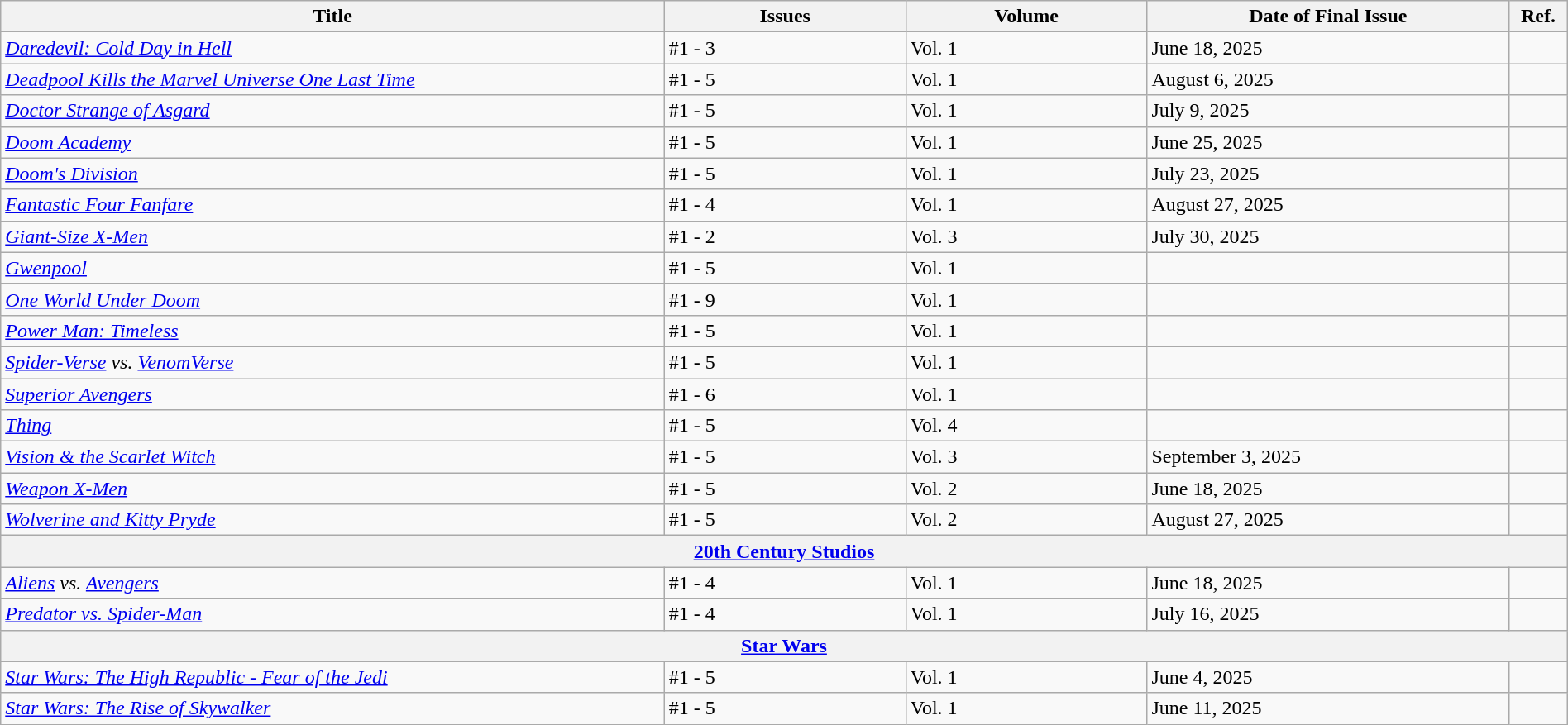<table class="wikitable sortable" style="width:100%; margin:1em auto 1em auto;">
<tr>
<th width=22%>Title</th>
<th width=8%>Issues</th>
<th width=8%>Volume</th>
<th width=12%>Date of Final Issue</th>
<th width=1%>Ref.</th>
</tr>
<tr>
<td><em><a href='#'>Daredevil: Cold Day in Hell</a></em></td>
<td>#1 - 3</td>
<td>Vol. 1</td>
<td>June 18, 2025</td>
<td></td>
</tr>
<tr>
<td><em><a href='#'>Deadpool Kills the Marvel Universe One Last Time</a></em></td>
<td>#1 - 5</td>
<td>Vol. 1</td>
<td>August 6, 2025</td>
<td></td>
</tr>
<tr>
<td><em><a href='#'>Doctor Strange of Asgard</a></em></td>
<td>#1 - 5</td>
<td>Vol. 1</td>
<td>July 9, 2025</td>
<td></td>
</tr>
<tr>
<td><em><a href='#'>Doom Academy</a></em></td>
<td>#1 - 5</td>
<td>Vol. 1</td>
<td>June 25, 2025</td>
<td></td>
</tr>
<tr>
<td><em><a href='#'>Doom's Division</a></em></td>
<td>#1 - 5</td>
<td>Vol. 1</td>
<td>July 23, 2025</td>
<td></td>
</tr>
<tr>
<td><em><a href='#'>Fantastic Four Fanfare</a></em></td>
<td>#1 - 4</td>
<td>Vol. 1</td>
<td>August 27, 2025</td>
<td></td>
</tr>
<tr>
<td><em><a href='#'>Giant-Size X-Men</a></em></td>
<td>#1 - 2</td>
<td>Vol. 3</td>
<td>July 30, 2025</td>
<td></td>
</tr>
<tr>
<td><em><a href='#'>Gwenpool</a></em></td>
<td>#1 - 5</td>
<td>Vol. 1</td>
<td></td>
<td></td>
</tr>
<tr>
<td><em><a href='#'>One World Under Doom</a></em></td>
<td>#1 - 9</td>
<td>Vol. 1</td>
<td></td>
<td></td>
</tr>
<tr>
<td><em><a href='#'>Power Man: Timeless</a></em></td>
<td>#1 - 5</td>
<td>Vol. 1</td>
<td></td>
<td></td>
</tr>
<tr>
<td><em><a href='#'>Spider-Verse</a> vs. <a href='#'>VenomVerse</a></em></td>
<td>#1 - 5</td>
<td>Vol. 1</td>
<td></td>
<td></td>
</tr>
<tr>
<td><em><a href='#'>Superior Avengers</a></em></td>
<td>#1 - 6</td>
<td>Vol. 1</td>
<td></td>
<td></td>
</tr>
<tr>
<td><em><a href='#'>Thing</a></em></td>
<td>#1 - 5</td>
<td>Vol. 4</td>
<td></td>
<td></td>
</tr>
<tr>
<td><em><a href='#'>Vision & the Scarlet Witch</a></em></td>
<td>#1 - 5</td>
<td>Vol. 3</td>
<td>September 3, 2025</td>
<td></td>
</tr>
<tr>
<td><em><a href='#'>Weapon X-Men</a></em></td>
<td>#1 - 5</td>
<td>Vol. 2</td>
<td>June 18, 2025</td>
<td></td>
</tr>
<tr>
<td><em><a href='#'>Wolverine and Kitty Pryde</a></em></td>
<td>#1 - 5</td>
<td>Vol. 2</td>
<td>August 27, 2025</td>
<td></td>
</tr>
<tr>
<th colspan="5"><a href='#'>20th Century Studios</a></th>
</tr>
<tr>
<td><em><a href='#'>Aliens</a> vs. <a href='#'>Avengers</a></em></td>
<td>#1 - 4</td>
<td>Vol. 1</td>
<td>June 18, 2025</td>
<td></td>
</tr>
<tr>
<td><em><a href='#'>Predator vs. Spider-Man</a></em></td>
<td>#1 - 4</td>
<td>Vol. 1</td>
<td>July 16, 2025</td>
<td></td>
</tr>
<tr>
<th colspan="5"><a href='#'>Star Wars</a></th>
</tr>
<tr>
<td><em><a href='#'>Star Wars: The High Republic - Fear of the Jedi</a></em></td>
<td>#1 - 5</td>
<td>Vol. 1</td>
<td>June 4, 2025</td>
<td></td>
</tr>
<tr>
<td><em><a href='#'>Star Wars: The Rise of Skywalker</a></em></td>
<td>#1 - 5</td>
<td>Vol. 1</td>
<td>June 11, 2025</td>
<td></td>
</tr>
</table>
